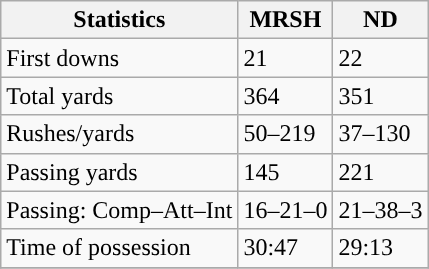<table class="wikitable" style="float: left;">
<tr>
<th>Statistics</th>
<th>MRSH</th>
<th>ND</th>
</tr>
<tr>
<td>First downs</td>
<td>21</td>
<td>22</td>
</tr>
<tr>
<td>Total yards</td>
<td>364</td>
<td>351</td>
</tr>
<tr>
<td>Rushes/yards</td>
<td>50–219</td>
<td>37–130</td>
</tr>
<tr>
<td>Passing yards</td>
<td>145</td>
<td>221</td>
</tr>
<tr>
<td>Passing: Comp–Att–Int</td>
<td>16–21–0</td>
<td>21–38–3</td>
</tr>
<tr>
<td>Time of possession</td>
<td>30:47</td>
<td>29:13</td>
</tr>
<tr>
</tr>
</table>
